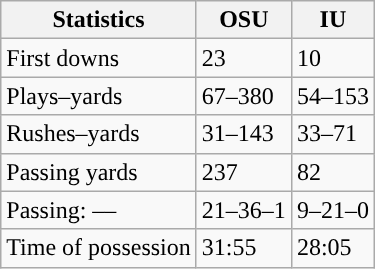<table class="wikitable" style="float:left">
<tr>
<th>Statistics</th>
<th>OSU</th>
<th>IU</th>
</tr>
<tr>
<td>First downs</td>
<td>23</td>
<td>10</td>
</tr>
<tr>
<td>Plays–yards</td>
<td>67–380</td>
<td>54–153</td>
</tr>
<tr>
<td>Rushes–yards</td>
<td>31–143</td>
<td>33–71</td>
</tr>
<tr>
<td>Passing yards</td>
<td>237</td>
<td>82</td>
</tr>
<tr>
<td>Passing: ––</td>
<td>21–36–1</td>
<td>9–21–0</td>
</tr>
<tr>
<td>Time of possession</td>
<td>31:55</td>
<td>28:05</td>
</tr>
</table>
